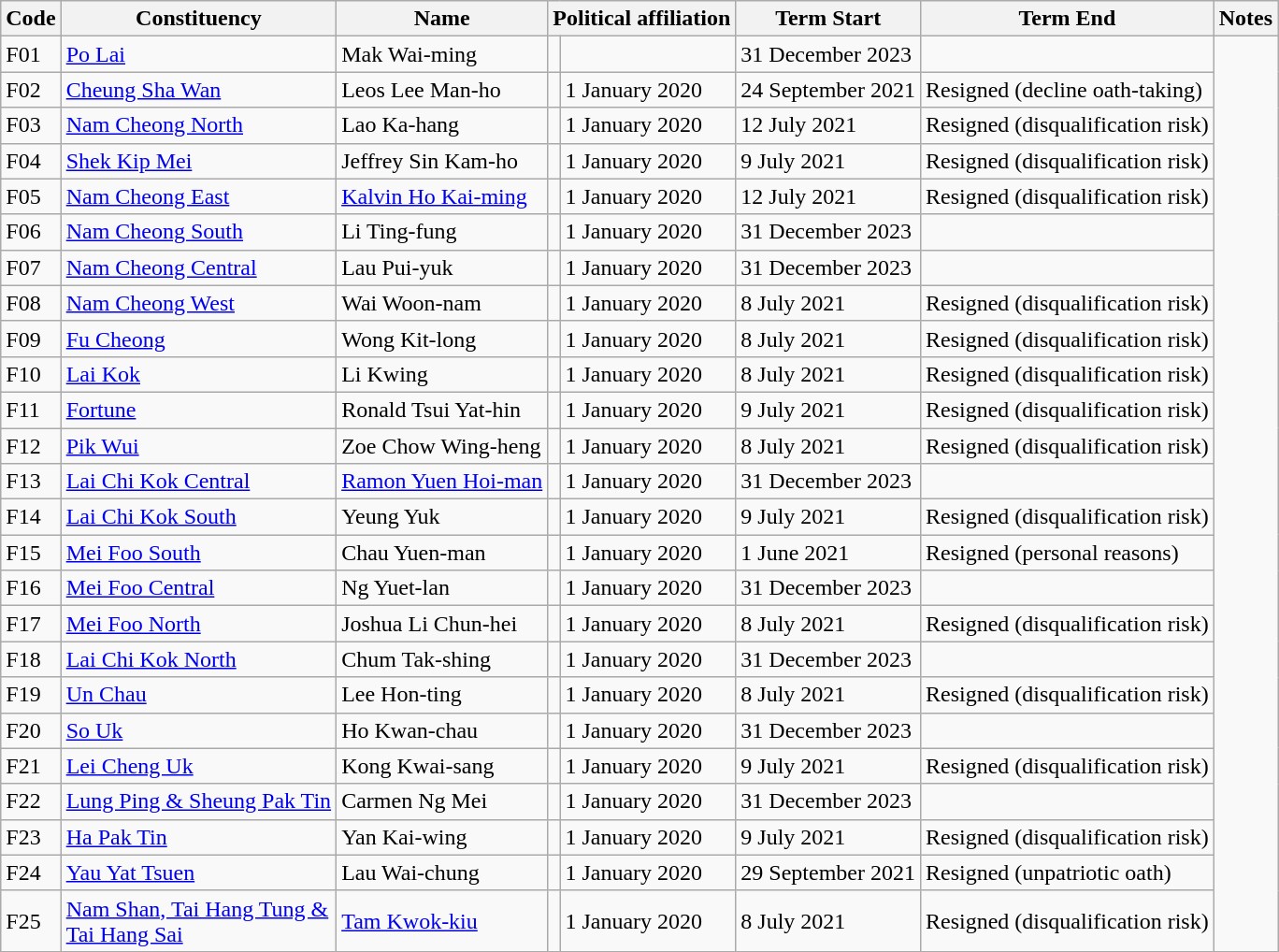<table class="wikitable sortable" border=1>
<tr>
<th>Code</th>
<th>Constituency</th>
<th>Name</th>
<th colspan=2>Political affiliation</th>
<th>Term Start</th>
<th>Term End</th>
<th>Notes</th>
</tr>
<tr>
<td>F01</td>
<td><a href='#'>Po Lai</a></td>
<td>Mak Wai-ming</td>
<td></td>
<td></td>
<td>31 December 2023</td>
<td></td>
</tr>
<tr>
<td>F02</td>
<td><a href='#'>Cheung Sha Wan</a></td>
<td>Leos Lee Man-ho</td>
<td></td>
<td>1 January 2020</td>
<td>24 September 2021</td>
<td>Resigned (decline oath-taking)</td>
</tr>
<tr>
<td>F03</td>
<td><a href='#'>Nam Cheong North</a></td>
<td>Lao Ka-hang</td>
<td></td>
<td>1 January 2020</td>
<td>12 July 2021</td>
<td>Resigned (disqualification risk)</td>
</tr>
<tr>
<td>F04</td>
<td><a href='#'>Shek Kip Mei</a></td>
<td>Jeffrey Sin Kam-ho</td>
<td></td>
<td>1 January 2020</td>
<td>9 July 2021</td>
<td>Resigned (disqualification risk)</td>
</tr>
<tr>
<td>F05</td>
<td><a href='#'>Nam Cheong East</a></td>
<td><a href='#'>Kalvin Ho Kai-ming</a></td>
<td></td>
<td>1 January 2020</td>
<td>12 July 2021</td>
<td>Resigned (disqualification risk)</td>
</tr>
<tr>
<td>F06</td>
<td><a href='#'>Nam Cheong South</a></td>
<td>Li Ting-fung</td>
<td></td>
<td>1 January 2020</td>
<td>31 December 2023</td>
<td></td>
</tr>
<tr>
<td>F07</td>
<td><a href='#'>Nam Cheong Central</a></td>
<td>Lau Pui-yuk</td>
<td></td>
<td>1 January 2020</td>
<td>31 December 2023</td>
<td></td>
</tr>
<tr>
<td>F08</td>
<td><a href='#'>Nam Cheong West</a></td>
<td>Wai Woon-nam</td>
<td></td>
<td>1 January 2020</td>
<td>8 July 2021</td>
<td>Resigned (disqualification risk)</td>
</tr>
<tr>
<td>F09</td>
<td><a href='#'>Fu Cheong</a></td>
<td>Wong Kit-long</td>
<td></td>
<td>1 January 2020</td>
<td>8 July 2021</td>
<td>Resigned (disqualification risk)</td>
</tr>
<tr>
<td>F10</td>
<td><a href='#'>Lai Kok</a></td>
<td>Li Kwing</td>
<td></td>
<td>1 January 2020</td>
<td>8 July 2021</td>
<td>Resigned (disqualification risk)</td>
</tr>
<tr>
<td>F11</td>
<td><a href='#'>Fortune</a></td>
<td>Ronald Tsui Yat-hin</td>
<td></td>
<td>1 January 2020</td>
<td>9 July 2021</td>
<td>Resigned (disqualification risk)</td>
</tr>
<tr>
<td>F12</td>
<td><a href='#'>Pik Wui</a></td>
<td>Zoe Chow Wing-heng</td>
<td></td>
<td>1 January 2020</td>
<td>8 July 2021</td>
<td>Resigned (disqualification risk)</td>
</tr>
<tr>
<td>F13</td>
<td><a href='#'>Lai Chi Kok Central</a></td>
<td><a href='#'>Ramon Yuen Hoi-man</a></td>
<td></td>
<td>1 January 2020</td>
<td>31 December 2023</td>
<td></td>
</tr>
<tr>
<td>F14</td>
<td><a href='#'>Lai Chi Kok South</a></td>
<td>Yeung Yuk</td>
<td></td>
<td>1 January 2020</td>
<td>9 July 2021</td>
<td>Resigned (disqualification risk)</td>
</tr>
<tr>
<td>F15</td>
<td><a href='#'>Mei Foo South</a></td>
<td>Chau Yuen-man</td>
<td></td>
<td>1 January 2020</td>
<td>1 June 2021</td>
<td>Resigned (personal reasons)</td>
</tr>
<tr>
<td>F16</td>
<td><a href='#'>Mei Foo Central</a></td>
<td>Ng Yuet-lan</td>
<td></td>
<td>1 January 2020</td>
<td>31 December 2023</td>
<td></td>
</tr>
<tr>
<td>F17</td>
<td><a href='#'>Mei Foo North</a></td>
<td>Joshua Li Chun-hei</td>
<td></td>
<td>1 January 2020</td>
<td>8 July 2021</td>
<td>Resigned (disqualification risk)</td>
</tr>
<tr>
<td>F18</td>
<td><a href='#'>Lai Chi Kok North</a></td>
<td>Chum Tak-shing</td>
<td></td>
<td>1 January 2020</td>
<td>31 December 2023</td>
<td></td>
</tr>
<tr>
<td>F19</td>
<td><a href='#'>Un Chau</a></td>
<td>Lee Hon-ting</td>
<td></td>
<td>1 January 2020</td>
<td>8 July 2021</td>
<td>Resigned (disqualification risk)</td>
</tr>
<tr>
<td>F20</td>
<td><a href='#'>So Uk</a></td>
<td>Ho Kwan-chau</td>
<td></td>
<td>1 January 2020</td>
<td>31 December 2023</td>
<td></td>
</tr>
<tr>
<td>F21</td>
<td><a href='#'>Lei Cheng Uk</a></td>
<td>Kong Kwai-sang</td>
<td></td>
<td>1 January 2020</td>
<td>9 July 2021</td>
<td>Resigned (disqualification risk)</td>
</tr>
<tr>
<td>F22</td>
<td><a href='#'>Lung Ping & Sheung Pak Tin</a></td>
<td>Carmen Ng Mei</td>
<td></td>
<td>1 January 2020</td>
<td>31 December 2023</td>
<td></td>
</tr>
<tr>
<td>F23</td>
<td><a href='#'>Ha Pak Tin</a></td>
<td>Yan Kai-wing</td>
<td></td>
<td>1 January 2020</td>
<td>9 July 2021</td>
<td>Resigned (disqualification risk)</td>
</tr>
<tr>
<td>F24</td>
<td><a href='#'>Yau Yat Tsuen</a></td>
<td>Lau Wai-chung</td>
<td></td>
<td>1 January 2020</td>
<td>29 September 2021</td>
<td>Resigned (unpatriotic oath)</td>
</tr>
<tr>
<td>F25</td>
<td><a href='#'>Nam Shan, Tai Hang Tung &<br>Tai Hang Sai</a></td>
<td><a href='#'>Tam Kwok-kiu</a></td>
<td></td>
<td>1 January 2020</td>
<td>8 July 2021</td>
<td>Resigned (disqualification risk)</td>
</tr>
<tr>
</tr>
</table>
